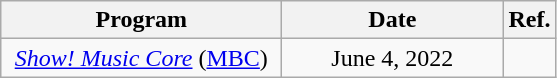<table class="wikitable" style="text-align:center;">
<tr>
<th width="180">Program</th>
<th width="140">Date</th>
<th>Ref.</th>
</tr>
<tr>
<td><em><a href='#'>Show! Music Core</a></em> (<a href='#'>MBC</a>)</td>
<td>June 4, 2022</td>
<td></td>
</tr>
</table>
